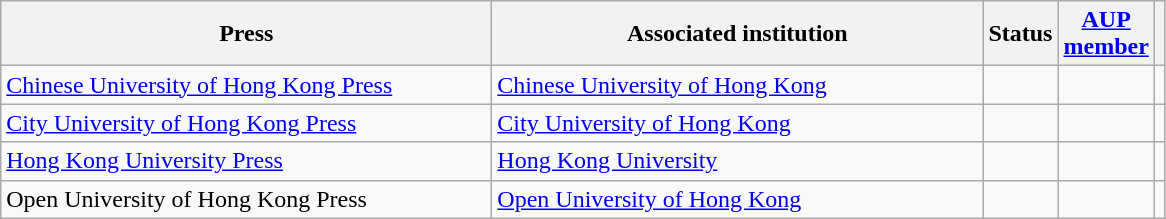<table class="wikitable sortable">
<tr>
<th style="width:20em">Press</th>
<th style="width:20em">Associated institution</th>
<th>Status</th>
<th><a href='#'>AUP<br>member</a></th>
<th></th>
</tr>
<tr>
<td><a href='#'>Chinese University of Hong Kong Press</a></td>
<td><a href='#'>Chinese University of Hong Kong</a></td>
<td></td>
<td></td>
<td></td>
</tr>
<tr>
<td><a href='#'>City University of Hong Kong Press</a></td>
<td><a href='#'>City University of Hong Kong</a></td>
<td></td>
<td></td>
<td></td>
</tr>
<tr>
<td><a href='#'>Hong Kong University Press</a></td>
<td><a href='#'>Hong Kong University</a></td>
<td></td>
<td></td>
<td></td>
</tr>
<tr>
<td>Open University of Hong Kong Press</td>
<td><a href='#'>Open University of Hong Kong</a></td>
<td></td>
<td></td>
<td></td>
</tr>
</table>
